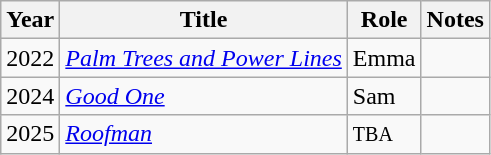<table class="wikitable sortable">
<tr>
<th>Year</th>
<th>Title</th>
<th>Role</th>
<th>Notes</th>
</tr>
<tr>
<td>2022</td>
<td><em><a href='#'>Palm Trees and Power Lines</a></em></td>
<td>Emma</td>
<td></td>
</tr>
<tr>
<td>2024</td>
<td><em><a href='#'>Good One</a></em></td>
<td>Sam</td>
<td></td>
</tr>
<tr>
<td>2025</td>
<td><em><a href='#'>Roofman</a></em></td>
<td><small>TBA</small></td>
<td></td>
</tr>
</table>
